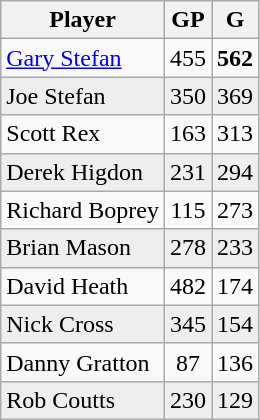<table class="wikitable" style="text-align:center">
<tr>
<th align="left">Player</th>
<th>GP</th>
<th>G</th>
</tr>
<tr>
<td align="left"><a href='#'>Gary Stefan</a></td>
<td>455</td>
<td><strong>562</strong></td>
</tr>
<tr bgcolor="#eeeeee">
<td align="left">Joe Stefan</td>
<td>350</td>
<td>369</td>
</tr>
<tr>
<td align="left">Scott Rex</td>
<td>163</td>
<td>313</td>
</tr>
<tr bgcolor="#eeeeee">
<td align="left">Derek Higdon</td>
<td>231</td>
<td>294</td>
</tr>
<tr>
<td align="left">Richard Boprey</td>
<td>115</td>
<td>273</td>
</tr>
<tr bgcolor="#eeeeee">
<td align="left">Brian Mason</td>
<td>278</td>
<td>233</td>
</tr>
<tr>
<td align="left">David Heath</td>
<td>482</td>
<td>174</td>
</tr>
<tr bgcolor="#eeeeee">
<td align="left">Nick Cross</td>
<td>345</td>
<td>154</td>
</tr>
<tr>
<td align="left">Danny Gratton</td>
<td>87</td>
<td>136</td>
</tr>
<tr bgcolor="#eeeeee">
<td align="left">Rob Coutts</td>
<td>230</td>
<td>129</td>
</tr>
</table>
